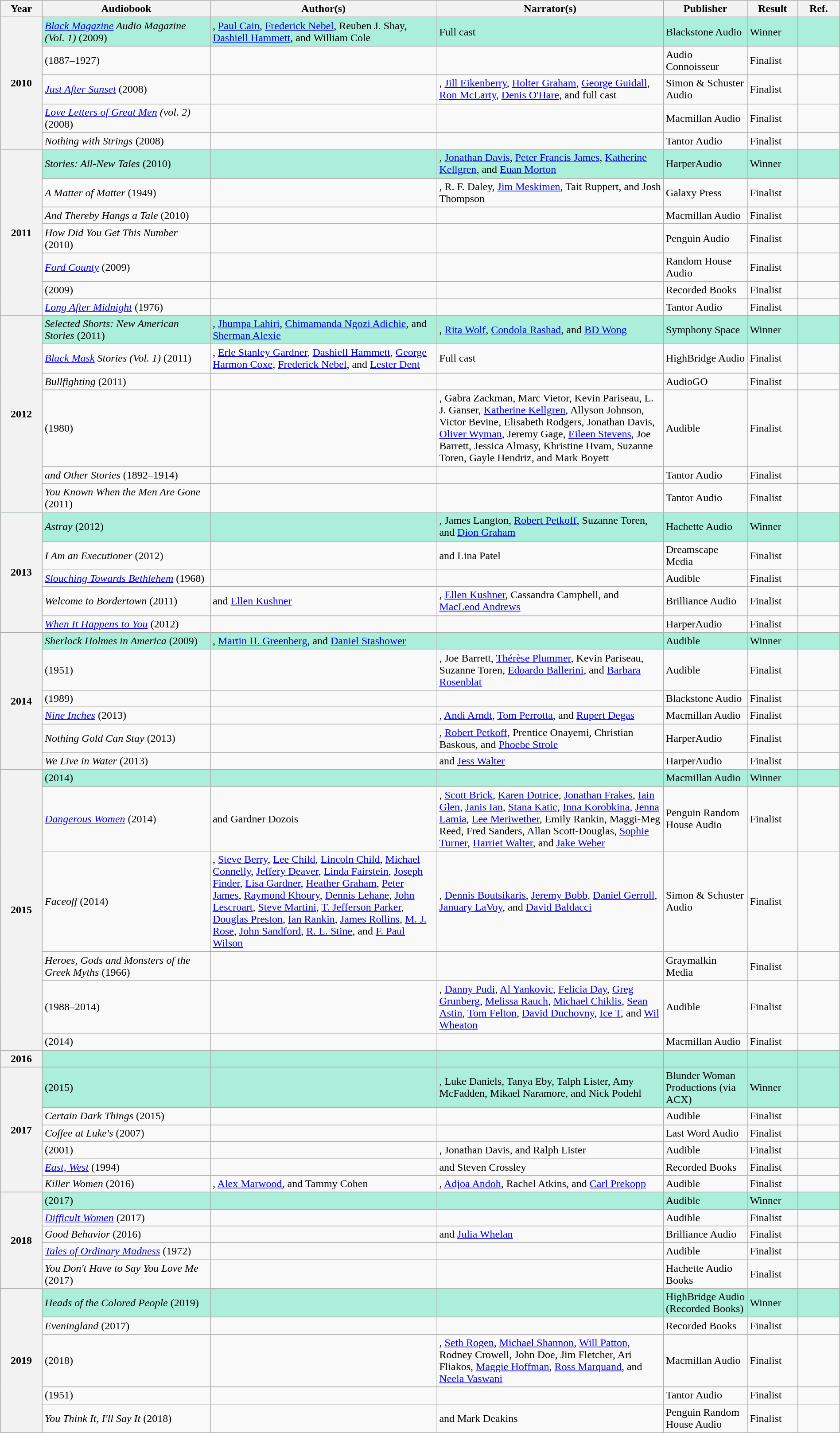<table class="wikitable sortable mw-collapsible" style="width:100%">
<tr>
<th scope="col" width="5%">Year</th>
<th scope="col" width="20%">Audiobook</th>
<th scope="col" width="27%">Author(s)</th>
<th scope="col" width="27%">Narrator(s)</th>
<th scope="col" width="10%">Publisher</th>
<th scope="col" width="6%">Result</th>
<th scope="col" width="5%">Ref.</th>
</tr>
<tr style="background:#ABEED9">
<th rowspan="5">2010<br></th>
<td><em><a href='#'>Black Magazine</a> Audio Magazine (Vol. 1)</em> (2009)</td>
<td>, <a href='#'>Paul Cain</a>, <a href='#'>Frederick Nebel</a>, Reuben J. Shay, <a href='#'>Dashiell Hammett</a>, and William Cole</td>
<td>Full cast</td>
<td>Blackstone Audio</td>
<td>Winner</td>
<td></td>
</tr>
<tr>
<td><em></em> (1887–1927)</td>
<td></td>
<td></td>
<td>Audio Connoisseur</td>
<td>Finalist</td>
<td></td>
</tr>
<tr>
<td><em><a href='#'>Just After Sunset</a></em> (2008)</td>
<td></td>
<td>, <a href='#'>Jill Eikenberry</a>, <a href='#'>Holter Graham</a>, <a href='#'>George Guidall</a>, <a href='#'>Ron McLarty</a>, <a href='#'>Denis O'Hare</a>, and full cast</td>
<td>Simon & Schuster Audio</td>
<td>Finalist</td>
<td></td>
</tr>
<tr>
<td><em><a href='#'>Love Letters of Great Men</a> (vol. 2)</em> (2008)</td>
<td></td>
<td></td>
<td>Macmillan Audio</td>
<td>Finalist</td>
<td></td>
</tr>
<tr>
<td><em>Nothing with Strings</em> (2008)</td>
<td></td>
<td></td>
<td>Tantor Audio</td>
<td>Finalist</td>
<td></td>
</tr>
<tr style="background:#ABEED9">
<th rowspan="7">2011<br></th>
<td><em>Stories: All-New Tales</em> (2010)</td>
<td></td>
<td>, <a href='#'>Jonathan Davis</a>, <a href='#'>Peter Francis James</a>, <a href='#'>Katherine Kellgren</a>, and <a href='#'>Euan Morton</a></td>
<td>HarperAudio</td>
<td>Winner</td>
<td></td>
</tr>
<tr>
<td><em>A Matter of Matter</em> (1949)</td>
<td></td>
<td>, R. F. Daley, <a href='#'>Jim Meskimen</a>, Tait Ruppert, and Josh Thompson</td>
<td>Galaxy Press</td>
<td>Finalist</td>
<td></td>
</tr>
<tr>
<td><em>And Thereby Hangs a Tale</em> (2010)</td>
<td></td>
<td></td>
<td>Macmillan Audio</td>
<td>Finalist</td>
<td></td>
</tr>
<tr>
<td><em>How Did You Get This Number</em> (2010)</td>
<td></td>
<td></td>
<td>Penguin Audio</td>
<td>Finalist</td>
<td></td>
</tr>
<tr>
<td><em><a href='#'>Ford County</a></em> (2009)</td>
<td></td>
<td></td>
<td>Random House Audio</td>
<td>Finalist</td>
<td></td>
</tr>
<tr>
<td><em></em> (2009)</td>
<td></td>
<td></td>
<td>Recorded Books</td>
<td>Finalist</td>
<td></td>
</tr>
<tr>
<td><em><a href='#'>Long After Midnight</a></em> (1976)</td>
<td></td>
<td></td>
<td>Tantor Audio</td>
<td>Finalist</td>
<td></td>
</tr>
<tr style="background:#ABEED9">
<th rowspan="6">2012<br></th>
<td><em>Selected Shorts: New American Stories</em> (2011)</td>
<td>, <a href='#'>Jhumpa Lahiri</a>, <a href='#'>Chimamanda Ngozi Adichie</a>, and <a href='#'>Sherman Alexie</a></td>
<td>, <a href='#'>Rita Wolf</a>, <a href='#'>Condola Rashad</a>, and <a href='#'>BD Wong</a></td>
<td>Symphony Space</td>
<td>Winner</td>
<td></td>
</tr>
<tr>
<td><em><a href='#'>Black Mask</a> Stories (Vol. 1)</em> (2011)</td>
<td>, <a href='#'>Erle Stanley Gardner</a>, <a href='#'>Dashiell Hammett</a>, <a href='#'>George Harmon Coxe</a>, <a href='#'>Frederick Nebel</a>, and <a href='#'>Lester Dent</a></td>
<td>Full cast</td>
<td>HighBridge Audio</td>
<td>Finalist</td>
<td></td>
</tr>
<tr>
<td><em>Bullfighting</em> (2011)</td>
<td></td>
<td></td>
<td>AudioGO</td>
<td>Finalist</td>
<td></td>
</tr>
<tr>
<td><em></em> (1980)</td>
<td></td>
<td>, Gabra Zackman, Marc Vietor, Kevin Pariseau, L. J. Ganser, <a href='#'>Katherine Kellgren</a>, Allyson Johnson, Victor Bevine, Elisabeth Rodgers, Jonathan Davis, <a href='#'>Oliver Wyman</a>, Jeremy Gage, <a href='#'>Eileen Stevens</a>, Joe Barrett, Jessica Almasy, Khristine Hvam, Suzanne Toren, Gayle Hendriz, and Mark Boyett</td>
<td>Audible</td>
<td>Finalist</td>
<td></td>
</tr>
<tr>
<td><em> and Other Stories</em> (1892–1914)</td>
<td></td>
<td></td>
<td>Tantor Audio</td>
<td>Finalist</td>
<td></td>
</tr>
<tr>
<td><em>You Known When the Men Are Gone</em> (2011)</td>
<td></td>
<td></td>
<td>Tantor Audio</td>
<td>Finalist</td>
<td></td>
</tr>
<tr style="background:#ABEED9">
<th rowspan="5">2013<br></th>
<td><em>Astray</em> (2012)</td>
<td></td>
<td>, James Langton, <a href='#'>Robert Petkoff</a>, Suzanne Toren, and <a href='#'>Dion Graham</a></td>
<td>Hachette Audio</td>
<td>Winner</td>
<td></td>
</tr>
<tr>
<td><em>I Am an Executioner</em> (2012)</td>
<td></td>
<td> and Lina Patel</td>
<td>Dreamscape Media</td>
<td>Finalist</td>
<td></td>
</tr>
<tr>
<td><em><a href='#'>Slouching Towards Bethlehem</a></em> (1968)</td>
<td></td>
<td></td>
<td>Audible</td>
<td>Finalist</td>
<td></td>
</tr>
<tr>
<td><em>Welcome to Bordertown</em> (2011)</td>
<td> and <a href='#'>Ellen Kushner</a></td>
<td>, <a href='#'>Ellen Kushner</a>, Cassandra Campbell, and <a href='#'>MacLeod Andrews</a></td>
<td>Brilliance Audio</td>
<td>Finalist</td>
<td></td>
</tr>
<tr>
<td><em><a href='#'>When It Happens to You</a></em> (2012)</td>
<td></td>
<td></td>
<td>HarperAudio</td>
<td>Finalist</td>
<td></td>
</tr>
<tr style="background:#ABEED9">
<th rowspan="6">2014<br></th>
<td><em>Sherlock Holmes in America</em> (2009)</td>
<td>, <a href='#'>Martin H. Greenberg</a>, and <a href='#'>Daniel Stashower</a></td>
<td></td>
<td>Audible</td>
<td>Winner</td>
<td></td>
</tr>
<tr>
<td><em></em> (1951)</td>
<td></td>
<td>, Joe Barrett, <a href='#'>Thérèse Plummer</a>, Kevin Pariseau, Suzanne Toren, <a href='#'>Edoardo Ballerini</a>, and <a href='#'>Barbara Rosenblat</a></td>
<td>Audible</td>
<td>Finalist</td>
<td></td>
</tr>
<tr>
<td><em></em> (1989)</td>
<td></td>
<td></td>
<td>Blackstone Audio</td>
<td>Finalist</td>
<td></td>
</tr>
<tr>
<td><em><a href='#'>Nine Inches</a></em> (2013)</td>
<td></td>
<td>, <a href='#'>Andi Arndt</a>, <a href='#'>Tom Perrotta</a>, and <a href='#'>Rupert Degas</a></td>
<td>Macmillan Audio</td>
<td>Finalist</td>
<td></td>
</tr>
<tr>
<td><em>Nothing Gold Can Stay</em> (2013)</td>
<td></td>
<td>, <a href='#'>Robert Petkoff</a>, Prentice Onayemi, Christian Baskous, and <a href='#'>Phoebe Strole</a></td>
<td>HarperAudio</td>
<td>Finalist</td>
<td></td>
</tr>
<tr>
<td><em>We Live in Water</em> (2013)</td>
<td></td>
<td> and <a href='#'>Jess Walter</a></td>
<td>HarperAudio</td>
<td>Finalist</td>
<td></td>
</tr>
<tr style="background:#ABEED9">
<th rowspan="6">2015<br></th>
<td><em></em> (2014)</td>
<td></td>
<td></td>
<td>Macmillan Audio</td>
<td>Winner</td>
<td></td>
</tr>
<tr>
<td><em><a href='#'>Dangerous Women</a></em> (2014)</td>
<td> and Gardner Dozois</td>
<td>, <a href='#'>Scott Brick</a>, <a href='#'>Karen Dotrice</a>, <a href='#'>Jonathan Frakes</a>, <a href='#'>Iain Glen</a>, <a href='#'>Janis Ian</a>, <a href='#'>Stana Katic</a>, <a href='#'>Inna Korobkina</a>, <a href='#'>Jenna Lamia</a>, <a href='#'>Lee Meriwether</a>, Emily Rankin, Maggi-Meg Reed, Fred Sanders, Allan Scott-Douglas, <a href='#'>Sophie Turner</a>, <a href='#'>Harriet Walter</a>, and <a href='#'>Jake Weber</a></td>
<td>Penguin Random House Audio</td>
<td>Finalist</td>
<td></td>
</tr>
<tr>
<td><em>Faceoff</em> (2014)</td>
<td>, <a href='#'>Steve Berry</a>, <a href='#'>Lee Child</a>, <a href='#'>Lincoln Child</a>, <a href='#'>Michael Connelly</a>, <a href='#'>Jeffery Deaver</a>, <a href='#'>Linda Fairstein</a>, <a href='#'>Joseph Finder</a>, <a href='#'>Lisa Gardner</a>, <a href='#'>Heather Graham</a>, <a href='#'>Peter James</a>, <a href='#'>Raymond Khoury</a>, <a href='#'>Dennis Lehane</a>, <a href='#'>John Lescroart</a>, <a href='#'>Steve Martini</a>, <a href='#'>T. Jefferson Parker</a>, <a href='#'>Douglas Preston</a>, <a href='#'>Ian Rankin</a>, <a href='#'>James Rollins</a>, <a href='#'>M. J. Rose</a>, <a href='#'>John Sandford</a>, <a href='#'>R. L. Stine</a>, and <a href='#'>F. Paul Wilson</a></td>
<td>, <a href='#'>Dennis Boutsikaris</a>, <a href='#'>Jeremy Bobb</a>, <a href='#'>Daniel Gerroll</a>, <a href='#'>January LaVoy</a>, and <a href='#'>David Baldacci</a></td>
<td>Simon & Schuster Audio</td>
<td>Finalist</td>
<td></td>
</tr>
<tr>
<td><em>Heroes, Gods and Monsters of the Greek Myths</em> (1966)</td>
<td></td>
<td></td>
<td>Graymalkin Media</td>
<td>Finalist</td>
<td></td>
</tr>
<tr>
<td><em></em> (1988–2014)</td>
<td></td>
<td>, <a href='#'>Danny Pudi</a>, <a href='#'>Al Yankovic</a>, <a href='#'>Felicia Day</a>, <a href='#'>Greg Grunberg</a>, <a href='#'>Melissa Rauch</a>, <a href='#'>Michael Chiklis</a>, <a href='#'>Sean Astin</a>, <a href='#'>Tom Felton</a>, <a href='#'>David Duchovny</a>, <a href='#'>Ice T</a>, and <a href='#'>Wil Wheaton</a></td>
<td>Audible</td>
<td>Finalist</td>
<td></td>
</tr>
<tr>
<td><em></em> (2014)</td>
<td></td>
<td></td>
<td>Macmillan Audio</td>
<td>Finalist</td>
<td></td>
</tr>
<tr style="background:#ABEED9">
<th>2016<br></th>
<td></td>
<td></td>
<td></td>
<td></td>
<td></td>
<td></td>
</tr>
<tr style="background:#ABEED9">
<th rowspan="6">2017<br></th>
<td><em></em> (2015)</td>
<td></td>
<td>, Luke Daniels, Tanya Eby, Talph Lister, Amy McFadden, Mikael Naramore, and Nick Podehl</td>
<td>Blunder Woman Productions (via ACX)</td>
<td>Winner</td>
<td></td>
</tr>
<tr>
<td><em>Certain Dark Things</em> (2015)</td>
<td></td>
<td></td>
<td>Audible</td>
<td>Finalist</td>
<td></td>
</tr>
<tr>
<td><em>Coffee at Luke's</em> (2007)</td>
<td></td>
<td></td>
<td>Last Word Audio</td>
<td>Finalist</td>
<td></td>
</tr>
<tr>
<td><em></em> (2001)</td>
<td></td>
<td>, Jonathan Davis, and Ralph Lister</td>
<td>Audible</td>
<td>Finalist</td>
<td></td>
</tr>
<tr>
<td><em><a href='#'>East, West</a></em> (1994)</td>
<td></td>
<td> and Steven Crossley</td>
<td>Recorded Books</td>
<td>Finalist</td>
<td></td>
</tr>
<tr>
<td><em>Killer Women</em> (2016)</td>
<td>, <a href='#'>Alex Marwood</a>, and Tammy Cohen</td>
<td>, <a href='#'>Adjoa Andoh</a>, Rachel Atkins, and <a href='#'>Carl Prekopp</a></td>
<td>Audible</td>
<td>Finalist</td>
<td></td>
</tr>
<tr style="background:#ABEED9">
<th rowspan="5">2018<br></th>
<td><em></em> (2017)</td>
<td></td>
<td></td>
<td>Audible</td>
<td>Winner</td>
<td></td>
</tr>
<tr>
<td><em><a href='#'>Difficult Women</a></em> (2017)</td>
<td></td>
<td></td>
<td>Audible</td>
<td>Finalist</td>
<td></td>
</tr>
<tr>
<td><em>Good Behavior</em> (2016)</td>
<td></td>
<td> and <a href='#'>Julia Whelan</a></td>
<td>Brilliance Audio</td>
<td>Finalist</td>
<td></td>
</tr>
<tr>
<td><em><a href='#'>Tales of Ordinary Madness</a></em> (1972)</td>
<td></td>
<td></td>
<td>Audible</td>
<td>Finalist</td>
<td></td>
</tr>
<tr>
<td><em>You Don't Have to Say You Love Me</em> (2017)</td>
<td></td>
<td></td>
<td>Hachette Audio Books</td>
<td>Finalist</td>
<td></td>
</tr>
<tr style="background:#ABEED9">
<th rowspan="5">2019<br></th>
<td><em>Heads of the Colored People</em> (2019)</td>
<td></td>
<td></td>
<td>HighBridge Audio (Recorded Books)</td>
<td>Winner</td>
<td></td>
</tr>
<tr>
<td><em>Eveningland</em> (2017)</td>
<td></td>
<td></td>
<td>Recorded Books</td>
<td>Finalist</td>
<td></td>
</tr>
<tr>
<td><em></em> (2018)</td>
<td></td>
<td>, <a href='#'>Seth Rogen</a>, <a href='#'>Michael Shannon</a>, <a href='#'>Will Patton</a>, Rodney Crowell, John Doe, Jim Fletcher, Ari Fliakos, <a href='#'>Maggie Hoffman</a>, <a href='#'>Ross Marquand</a>, and <a href='#'>Neela Vaswani</a></td>
<td>Macmillan Audio</td>
<td>Finalist</td>
<td></td>
</tr>
<tr>
<td><em></em> (1951)</td>
<td></td>
<td></td>
<td>Tantor Audio</td>
<td>Finalist</td>
<td></td>
</tr>
<tr>
<td><em>You Think It, I'll Say It</em> (2018)</td>
<td></td>
<td> and Mark Deakins</td>
<td>Penguin Random House Audio</td>
<td>Finalist</td>
<td></td>
</tr>
</table>
